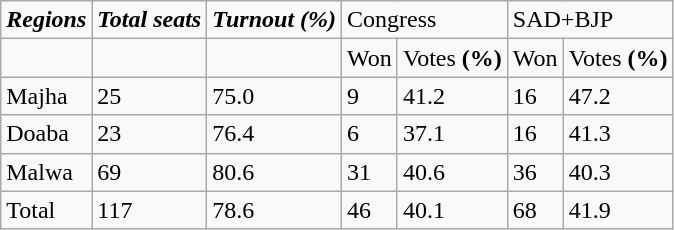<table class="wikitable sortable">
<tr>
<td><strong><em>Regions</em></strong></td>
<td><strong><em>Total<strong> </strong>seats</em></strong></td>
<td><strong><em>Turnout<strong> (%)<em></td>
<td colspan="2"></strong>Congress<strong></td>
<td colspan="2"></strong>SAD+BJP<strong></td>
</tr>
<tr>
<td></td>
<td></td>
<td></td>
<td></strong>Won<strong></td>
<td></strong>Votes<strong> (%)</td>
<td></strong>Won<strong></td>
<td></strong>Votes<strong> (%)</td>
</tr>
<tr>
<td></strong>Majha<strong></td>
<td>25</td>
<td>75.0</td>
<td>9</td>
<td>41.2</td>
<td>16</td>
<td>47.2</td>
</tr>
<tr>
<td></strong>Doaba<strong></td>
<td>23</td>
<td>76.4</td>
<td>6</td>
<td>37.1</td>
<td>16</td>
<td>41.3</td>
</tr>
<tr>
<td></strong>Malwa<strong></td>
<td>69</td>
<td>80.6</td>
<td>31</td>
<td>40.6</td>
<td>36</td>
<td>40.3</td>
</tr>
<tr>
<td></em></strong>Total<strong><em></td>
<td></strong>117<strong></td>
<td></strong>78.6<strong></td>
<td></strong>46<strong></td>
<td></strong>40.1<strong></td>
<td></strong>68<strong></td>
<td></strong>41.9<strong></td>
</tr>
</table>
